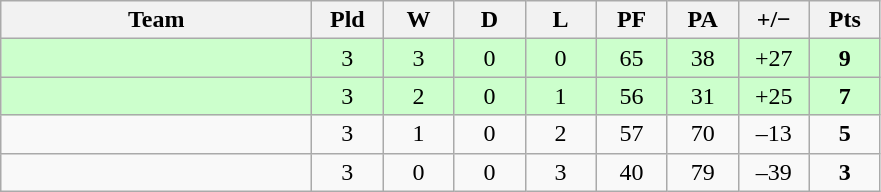<table class="wikitable" style="text-align:center">
<tr>
<th width="200">Team</th>
<th width="40">Pld</th>
<th width="40">W</th>
<th width="40">D</th>
<th width="40">L</th>
<th width="40">PF</th>
<th width="40">PA</th>
<th width="40">+/−</th>
<th width="40">Pts</th>
</tr>
<tr style="background:#cfc">
<td align=left></td>
<td>3</td>
<td>3</td>
<td>0</td>
<td>0</td>
<td>65</td>
<td>38</td>
<td>+27</td>
<td><strong>9</strong></td>
</tr>
<tr style="background:#cfc">
<td align=left></td>
<td>3</td>
<td>2</td>
<td>0</td>
<td>1</td>
<td>56</td>
<td>31</td>
<td>+25</td>
<td><strong>7</strong></td>
</tr>
<tr>
<td align=left></td>
<td>3</td>
<td>1</td>
<td>0</td>
<td>2</td>
<td>57</td>
<td>70</td>
<td>–13</td>
<td><strong>5</strong></td>
</tr>
<tr>
<td align=left></td>
<td>3</td>
<td>0</td>
<td>0</td>
<td>3</td>
<td>40</td>
<td>79</td>
<td>–39</td>
<td><strong>3</strong></td>
</tr>
</table>
